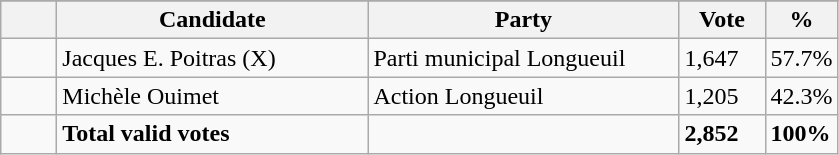<table class="wikitable">
<tr>
</tr>
<tr>
<th bgcolor="#DDDDFF" width="30px"></th>
<th bgcolor="#DDDDFF" width="200px">Candidate</th>
<th bgcolor="#DDDDFF" width="200px">Party</th>
<th bgcolor="#DDDDFF" width="50px">Vote</th>
<th bgcolor="#DDDDFF" width="30px">%</th>
</tr>
<tr>
<td> </td>
<td>Jacques E. Poitras (X)</td>
<td>Parti municipal Longueuil</td>
<td>1,647</td>
<td>57.7%</td>
</tr>
<tr>
<td> </td>
<td>Michèle Ouimet</td>
<td>Action Longueuil</td>
<td>1,205</td>
<td>42.3%</td>
</tr>
<tr>
<td> </td>
<td><strong>Total valid votes</strong></td>
<td></td>
<td><strong>2,852</strong></td>
<td><strong>100%</strong></td>
</tr>
</table>
